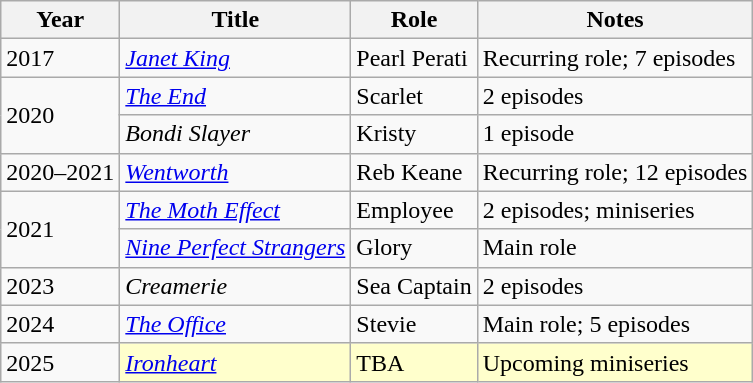<table class="wikitable plainrowheaders sortable">
<tr>
<th scope="col">Year</th>
<th scope="col">Title</th>
<th scope="col">Role</th>
<th scope="col" class="unsortable">Notes</th>
</tr>
<tr>
<td>2017</td>
<td><em><a href='#'>Janet King</a></em></td>
<td>Pearl Perati</td>
<td>Recurring role; 7 episodes</td>
</tr>
<tr>
<td rowspan="2">2020</td>
<td><em><a href='#'>The End</a></em></td>
<td>Scarlet</td>
<td>2 episodes</td>
</tr>
<tr>
<td><em>Bondi Slayer</em></td>
<td>Kristy</td>
<td>1 episode</td>
</tr>
<tr>
<td>2020–2021</td>
<td><em><a href='#'>Wentworth</a></em></td>
<td>Reb Keane</td>
<td>Recurring role; 12 episodes</td>
</tr>
<tr>
<td rowspan="2">2021</td>
<td><em><a href='#'>The Moth Effect</a></em></td>
<td>Employee</td>
<td>2 episodes; miniseries</td>
</tr>
<tr>
<td><em><a href='#'>Nine Perfect Strangers</a></em></td>
<td>Glory</td>
<td>Main role</td>
</tr>
<tr>
<td>2023</td>
<td><em>Creamerie</em></td>
<td>Sea Captain</td>
<td>2 episodes</td>
</tr>
<tr>
<td>2024</td>
<td><em><a href='#'>The Office</a></em></td>
<td>Stevie</td>
<td>Main role; 5 episodes</td>
</tr>
<tr>
<td>2025</td>
<td style="background:#FFFFCC;"><em><a href='#'>Ironheart</a></em></td>
<td style="background:#FFFFCC;">TBA</td>
<td style="background:#FFFFCC;">Upcoming miniseries</td>
</tr>
</table>
